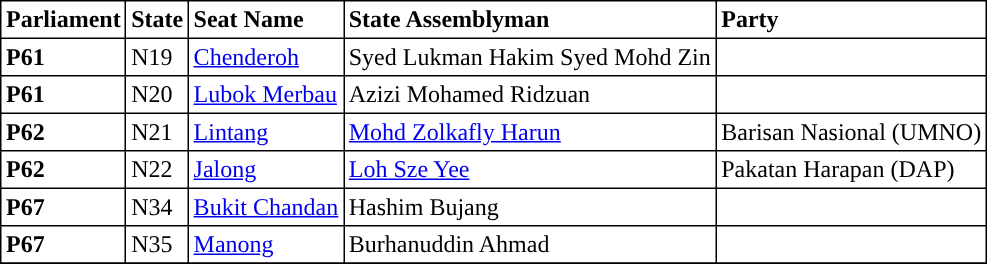<table class="toccolours sortable" border="1" cellpadding="3" style="border-collapse:collapse; text-align: left;">
<tr>
<th align="center">Parliament</th>
<th>State</th>
<th>Seat Name</th>
<th>State Assemblyman</th>
<th>Party</th>
</tr>
<tr>
<th align="left">P61</th>
<td>N19</td>
<td><a href='#'>Chenderoh</a></td>
<td>Syed Lukman Hakim Syed Mohd Zin</td>
<td></td>
</tr>
<tr>
<th align="left">P61</th>
<td>N20</td>
<td><a href='#'>Lubok Merbau</a></td>
<td>Azizi Mohamed Ridzuan</td>
<td></td>
</tr>
<tr>
<th align="left">P62</th>
<td>N21</td>
<td><a href='#'>Lintang</a></td>
<td><a href='#'>Mohd Zolkafly Harun</a></td>
<td>Barisan Nasional (UMNO)</td>
</tr>
<tr>
<th align="left">P62</th>
<td>N22</td>
<td><a href='#'>Jalong</a></td>
<td><a href='#'>Loh Sze Yee</a></td>
<td>Pakatan Harapan (DAP)</td>
</tr>
<tr>
<th align="left">P67</th>
<td>N34</td>
<td><a href='#'>Bukit Chandan</a></td>
<td>Hashim Bujang</td>
<td></td>
</tr>
<tr>
<th align="left">P67</th>
<td>N35</td>
<td><a href='#'>Manong</a></td>
<td>Burhanuddin Ahmad</td>
<td></td>
</tr>
<tr>
</tr>
</table>
